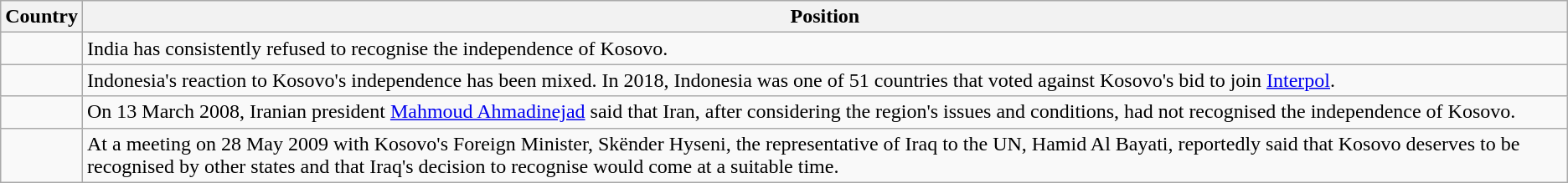<table class="wikitable">
<tr>
<th>Country</th>
<th>Position</th>
</tr>
<tr>
<td></td>
<td> India has consistently refused to recognise the independence of Kosovo.</td>
</tr>
<tr>
<td nowrap></td>
<td>Indonesia's reaction to Kosovo's independence has been mixed. In 2018, Indonesia was one of 51 countries that voted against Kosovo's bid to join <a href='#'>Interpol</a>.</td>
</tr>
<tr>
<td></td>
<td> On 13 March 2008, Iranian president <a href='#'>Mahmoud Ahmadinejad</a> said that Iran, after considering the region's issues and conditions, had not recognised the independence of Kosovo.</td>
</tr>
<tr>
<td></td>
<td> At a meeting on 28 May 2009 with Kosovo's Foreign Minister, Skënder Hyseni, the representative of Iraq to the UN, Hamid Al Bayati, reportedly said that Kosovo deserves to be recognised by other states and that Iraq's decision to recognise would come at a suitable time.</td>
</tr>
</table>
